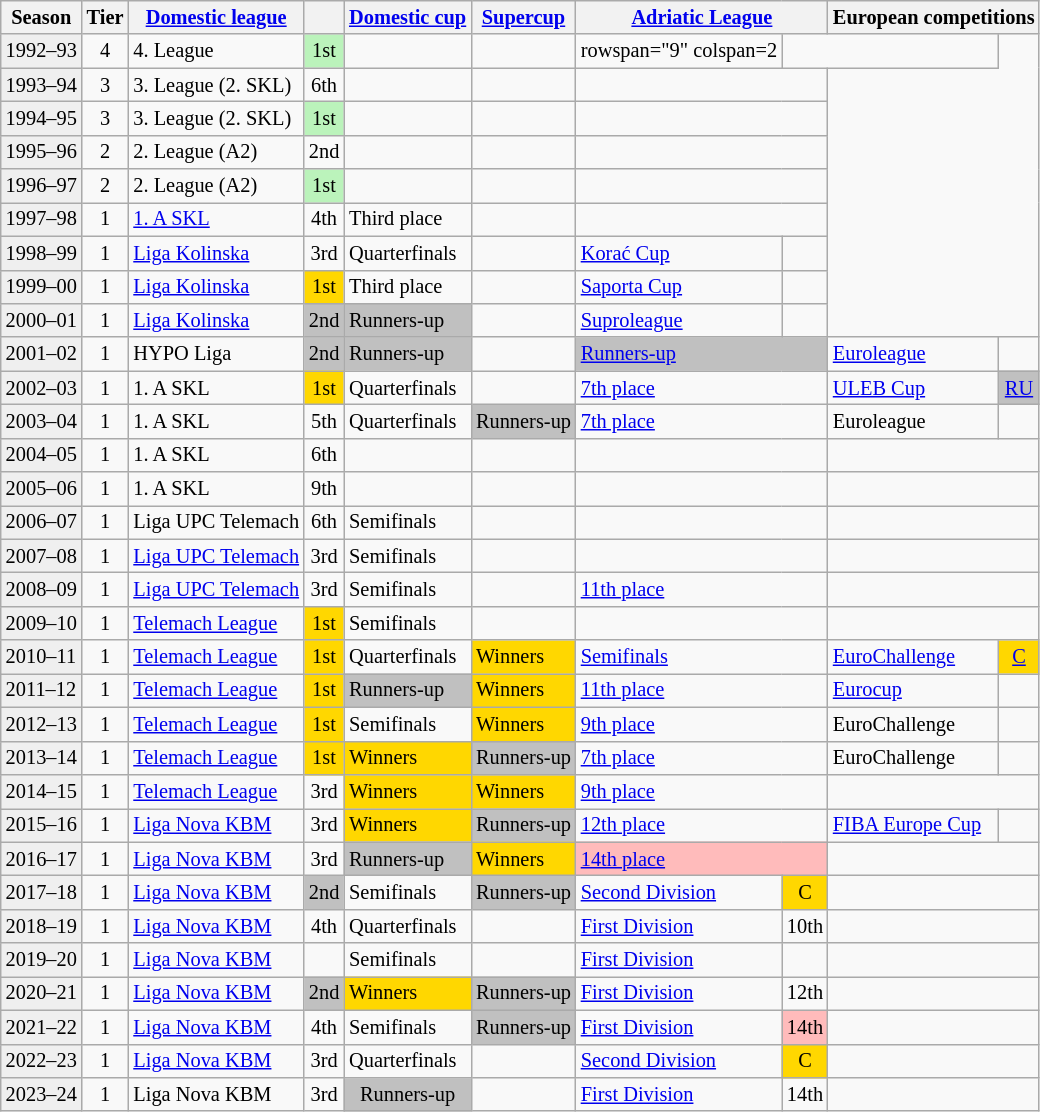<table class="wikitable" style="font-size:85%">
<tr>
<th>Season</th>
<th>Tier</th>
<th><a href='#'>Domestic league</a></th>
<th></th>
<th><a href='#'>Domestic cup</a></th>
<th><a href='#'>Supercup</a></th>
<th colspan="2"><a href='#'>Adriatic League</a></th>
<th colspan=2>European competitions</th>
</tr>
<tr>
<td style="background:#EFEFEF;">1992–93</td>
<td align="center">4</td>
<td>4. League</td>
<td align=center style="background:#BBF3BB">1st</td>
<td></td>
<td></td>
<td>rowspan="9" colspan=2 </td>
<td colspan="2"></td>
</tr>
<tr>
<td style="background:#EFEFEF;">1993–94</td>
<td align="center">3</td>
<td>3. League (2. SKL)</td>
<td align=center>6th</td>
<td></td>
<td></td>
<td colspan="2"></td>
</tr>
<tr>
<td style="background:#EFEFEF;">1994–95</td>
<td align="center">3</td>
<td>3. League (2. SKL)</td>
<td align=center style="background:#BBF3BB">1st</td>
<td></td>
<td></td>
<td colspan="2"></td>
</tr>
<tr>
<td style="background:#EFEFEF;">1995–96</td>
<td align="center">2</td>
<td>2. League (A2)</td>
<td align="center">2nd</td>
<td></td>
<td></td>
<td colspan="2"></td>
</tr>
<tr>
<td style="background:#EFEFEF;">1996–97</td>
<td align="center">2</td>
<td>2. League (A2)</td>
<td align=center style="background:#BBF3BB">1st</td>
<td></td>
<td></td>
<td colspan="2"></td>
</tr>
<tr>
<td style="background:#EFEFEF;">1997–98</td>
<td align="center">1</td>
<td><a href='#'>1. A SKL</a></td>
<td align=center>4th</td>
<td>Third place</td>
<td></td>
<td colspan="2"></td>
</tr>
<tr>
<td style="background:#EFEFEF;">1998–99</td>
<td align="center">1</td>
<td><a href='#'>Liga Kolinska</a></td>
<td align="center">3rd</td>
<td>Quarterfinals</td>
<td></td>
<td> <a href='#'>Korać Cup</a></td>
<td align="center"></td>
</tr>
<tr>
<td style="background:#EFEFEF;">1999–00</td>
<td align="center">1</td>
<td><a href='#'>Liga Kolinska</a></td>
<td align=center style="background:gold">1st</td>
<td>Third place</td>
<td></td>
<td> <a href='#'>Saporta Cup</a></td>
<td align="center"></td>
</tr>
<tr>
<td style="background:#EFEFEF;">2000–01</td>
<td align="center">1</td>
<td><a href='#'>Liga Kolinska</a></td>
<td align=center style="background:silver;">2nd</td>
<td style="background:silver;">Runners-up</td>
<td></td>
<td> <a href='#'>Suproleague</a></td>
<td align="center"></td>
</tr>
<tr>
<td style="background:#EFEFEF;">2001–02</td>
<td align="center">1</td>
<td>HYPO Liga</td>
<td align=center style="background:silver;">2nd</td>
<td style="background:silver;">Runners-up</td>
<td></td>
<td colspan="2" style="background:silver;"><a href='#'>Runners-up</a></td>
<td> <a href='#'>Euroleague</a></td>
<td align="center"></td>
</tr>
<tr>
<td style="background:#EFEFEF;">2002–03</td>
<td align="center">1</td>
<td>1. A SKL</td>
<td align=center style="background:gold">1st</td>
<td>Quarterfinals</td>
<td></td>
<td colspan="2"><a href='#'>7th place</a></td>
<td> <a href='#'>ULEB Cup</a></td>
<td align=center style="background:silver;"><a href='#'>RU</a></td>
</tr>
<tr>
<td style="background:#EFEFEF;">2003–04</td>
<td align="center">1</td>
<td>1. A SKL</td>
<td align="center">5th</td>
<td>Quarterfinals</td>
<td style="background:silver;">Runners-up</td>
<td colspan="2"><a href='#'>7th place</a></td>
<td> Euroleague</td>
<td align="center"></td>
</tr>
<tr>
<td style="background:#EFEFEF;">2004–05</td>
<td align="center">1</td>
<td>1. A SKL</td>
<td align="center">6th</td>
<td></td>
<td></td>
<td colspan="2"></td>
<td colspan="2"></td>
</tr>
<tr>
<td style="background:#EFEFEF;">2005–06</td>
<td align="center">1</td>
<td>1. A SKL</td>
<td align="center">9th</td>
<td></td>
<td></td>
<td colspan="2"></td>
<td colspan="2"></td>
</tr>
<tr>
<td style="background:#EFEFEF;">2006–07</td>
<td align="center">1</td>
<td>Liga UPC Telemach</td>
<td align="center">6th</td>
<td>Semifinals</td>
<td></td>
<td colspan="2"></td>
<td colspan="2"></td>
</tr>
<tr>
<td style="background:#EFEFEF;">2007–08</td>
<td align="center">1</td>
<td><a href='#'>Liga UPC Telemach</a></td>
<td align="center">3rd</td>
<td>Semifinals</td>
<td></td>
<td colspan="2"></td>
<td colspan="2"></td>
</tr>
<tr>
<td style="background:#EFEFEF;">2008–09</td>
<td align="center">1</td>
<td><a href='#'>Liga UPC Telemach</a></td>
<td align="center">3rd</td>
<td>Semifinals</td>
<td></td>
<td colspan="2"><a href='#'>11th place</a></td>
<td colspan="2"></td>
</tr>
<tr>
<td style="background:#EFEFEF;">2009–10</td>
<td align="center">1</td>
<td><a href='#'>Telemach League</a></td>
<td align=center style="background:gold">1st</td>
<td>Semifinals</td>
<td></td>
<td colspan="2"></td>
<td colspan="2"></td>
</tr>
<tr>
<td style="background:#EFEFEF;">2010–11</td>
<td align="center">1</td>
<td><a href='#'>Telemach League</a></td>
<td align=center style="background:gold">1st</td>
<td>Quarterfinals</td>
<td style="background:gold">Winners</td>
<td colspan="2"><a href='#'>Semifinals</a></td>
<td> <a href='#'>EuroChallenge</a></td>
<td align=center style="background:gold"><a href='#'>C</a></td>
</tr>
<tr>
<td style="background:#EFEFEF;">2011–12</td>
<td align="center">1</td>
<td><a href='#'>Telemach League</a></td>
<td align=center style="background:gold">1st</td>
<td style="background:silver">Runners-up</td>
<td style="background:gold">Winners</td>
<td colspan="2"><a href='#'>11th place</a></td>
<td> <a href='#'>Eurocup</a></td>
<td align="center"></td>
</tr>
<tr>
<td style="background:#EFEFEF;">2012–13</td>
<td align="center">1</td>
<td><a href='#'>Telemach League</a></td>
<td align=center style="background:gold">1st</td>
<td>Semifinals</td>
<td style="background:gold">Winners</td>
<td colspan="2"><a href='#'>9th place</a></td>
<td> EuroChallenge</td>
<td align="center"></td>
</tr>
<tr>
<td style="background:#EFEFEF;">2013–14</td>
<td align="center">1</td>
<td><a href='#'>Telemach League</a></td>
<td align=center style="background:gold">1st</td>
<td style="background:gold">Winners</td>
<td style="background:silver;">Runners-up</td>
<td colspan="2"><a href='#'>7th place</a></td>
<td> EuroChallenge</td>
<td align="center"></td>
</tr>
<tr>
<td style="background:#EFEFEF;">2014–15</td>
<td align="center">1</td>
<td><a href='#'>Telemach League</a></td>
<td align="center">3rd</td>
<td style="background:gold">Winners</td>
<td style="background:gold">Winners</td>
<td colspan="2"><a href='#'>9th place</a></td>
<td colspan="2"></td>
</tr>
<tr>
<td style="background:#EFEFEF;">2015–16</td>
<td align="center">1</td>
<td><a href='#'>Liga Nova KBM</a></td>
<td align="center">3rd</td>
<td style="background:gold">Winners</td>
<td style="background:silver;">Runners-up</td>
<td colspan="2"><a href='#'>12th place</a></td>
<td> <a href='#'>FIBA Europe Cup</a></td>
<td align="center"></td>
</tr>
<tr>
<td style="background:#EFEFEF;">2016–17</td>
<td align="center">1</td>
<td><a href='#'>Liga Nova KBM</a></td>
<td align="center">3rd</td>
<td style="background:silver">Runners-up</td>
<td style="background:gold">Winners</td>
<td colspan="2" bgcolor="#FFBBBB"><a href='#'>14th place</a></td>
<td colspan="2"></td>
</tr>
<tr>
<td style="background:#EFEFEF;">2017–18</td>
<td align="center">1</td>
<td><a href='#'>Liga Nova KBM</a></td>
<td align=center style="background:silver;">2nd</td>
<td>Semifinals</td>
<td style="background:silver;">Runners-up</td>
<td><a href='#'>Second Division</a></td>
<td align=center style="background:gold">C</td>
<td colspan="2"></td>
</tr>
<tr>
<td style="background:#EFEFEF;">2018–19</td>
<td align="center">1</td>
<td><a href='#'>Liga Nova KBM</a></td>
<td align="center">4th</td>
<td>Quarterfinals</td>
<td></td>
<td><a href='#'>First Division</a></td>
<td>10th</td>
<td colspan="2"></td>
</tr>
<tr>
<td style="background:#EFEFEF;">2019–20</td>
<td align="center">1</td>
<td><a href='#'>Liga Nova KBM</a></td>
<td align="center"></td>
<td>Semifinals</td>
<td></td>
<td><a href='#'>First Division</a></td>
<td></td>
<td colspan="2"></td>
</tr>
<tr>
<td style="background:#EFEFEF;">2020–21</td>
<td align="center">1</td>
<td><a href='#'>Liga Nova KBM</a></td>
<td align=center style="background:silver;">2nd</td>
<td style="background:gold">Winners</td>
<td align=center style="background:silver;">Runners-up</td>
<td><a href='#'>First Division</a></td>
<td>12th</td>
<td colspan="2"></td>
</tr>
<tr>
<td style="background:#EFEFEF;">2021–22</td>
<td align="center">1</td>
<td><a href='#'>Liga Nova KBM</a></td>
<td align="center">4th</td>
<td>Semifinals</td>
<td align=center style="background:silver;">Runners-up</td>
<td><a href='#'>First Division</a></td>
<td bgcolor="#FFBBBB">14th</td>
<td colspan="2"></td>
</tr>
<tr>
<td style="background:#EFEFEF;">2022–23</td>
<td align="center">1</td>
<td><a href='#'>Liga Nova KBM</a></td>
<td align="center">3rd</td>
<td>Quarterfinals</td>
<td></td>
<td><a href='#'>Second Division</a></td>
<td align=center style="background:gold">C</td>
<td colspan="2"></td>
</tr>
<tr>
<td style="background:#EFEFEF;">2023–24</td>
<td align="center">1</td>
<td>Liga Nova KBM</td>
<td align="center">3rd</td>
<td align=center style="background:silver;">Runners-up</td>
<td></td>
<td><a href='#'>First Division</a></td>
<td>14th</td>
<td colspan="2"></td>
</tr>
</table>
